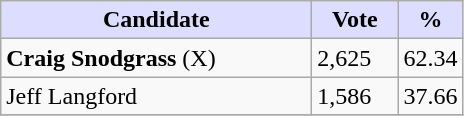<table class="wikitable">
<tr>
<th style="background:#ddf; width:200px;">Candidate</th>
<th style="background:#ddf; width:50px;">Vote</th>
<th style="background:#ddf; width:30px;">%</th>
</tr>
<tr>
<td><strong>Craig Snodgrass</strong> (X)</td>
<td>2,625</td>
<td>62.34</td>
</tr>
<tr>
<td>Jeff Langford</td>
<td>1,586</td>
<td>37.66</td>
</tr>
<tr>
</tr>
</table>
